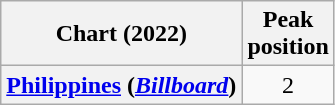<table class="wikitable sortable plainrowheaders" style="text-align:center;">
<tr>
<th scope="col">Chart (2022)</th>
<th scope="col">Peak<br>position</th>
</tr>
<tr>
<th scope="row"><a href='#'>Philippines</a> (<em><a href='#'>Billboard</a></em>)</th>
<td>2</td>
</tr>
</table>
